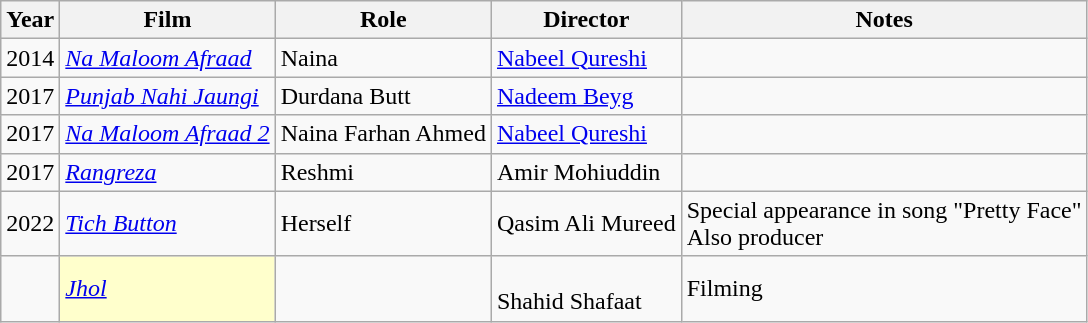<table class="wikitable">
<tr>
<th scope=row>Year</th>
<th scope=row>Film</th>
<th scope=row>Role</th>
<th scope=row>Director</th>
<th scope=row>Notes</th>
</tr>
<tr>
<td>2014</td>
<td><em><a href='#'>Na Maloom Afraad</a></em></td>
<td>Naina</td>
<td><a href='#'>Nabeel Qureshi</a></td>
<td></td>
</tr>
<tr>
<td>2017</td>
<td><em><a href='#'>Punjab Nahi Jaungi</a></em></td>
<td>Durdana Butt</td>
<td><a href='#'>Nadeem Beyg</a></td>
<td></td>
</tr>
<tr>
<td>2017</td>
<td><em><a href='#'>Na Maloom Afraad 2</a></em></td>
<td>Naina Farhan Ahmed</td>
<td><a href='#'>Nabeel Qureshi</a></td>
<td></td>
</tr>
<tr>
<td>2017</td>
<td><em><a href='#'>Rangreza</a></em></td>
<td>Reshmi</td>
<td>Amir Mohiuddin</td>
<td></td>
</tr>
<tr>
<td>2022</td>
<td><em><a href='#'>Tich Button</a></em></td>
<td>Herself</td>
<td>Qasim Ali Mureed</td>
<td>Special appearance in song "Pretty Face" <br> Also producer</td>
</tr>
<tr>
<td></td>
<td scope="row" style="background:#ffc;"><em><a href='#'>Jhol</a></em></td>
<td></td>
<td><br>Shahid Shafaat</td>
<td>Filming</td>
</tr>
</table>
